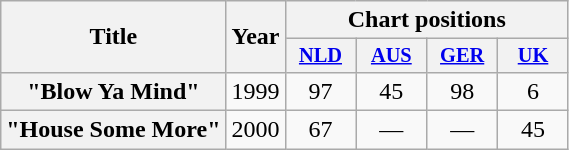<table class="wikitable plainrowheaders" style="text-align:center;">
<tr>
<th rowspan="2">Title</th>
<th rowspan="2">Year</th>
<th colspan="4">Chart positions</th>
</tr>
<tr>
<th scope="col" style="width:3em;font-size:85%;"><a href='#'>NLD</a><br></th>
<th scope="col" style="width:3em;font-size:85%;"><a href='#'>AUS</a><br></th>
<th scope="col" style="width:3em;font-size:85%;"><a href='#'>GER</a><br></th>
<th scope="col" style="width:3em;font-size:85%;"><a href='#'>UK</a><br></th>
</tr>
<tr>
<th scope="row">"Blow Ya Mind"</th>
<td>1999</td>
<td>97</td>
<td>45</td>
<td>98</td>
<td>6</td>
</tr>
<tr>
<th scope="row">"House Some More"</th>
<td>2000</td>
<td>67</td>
<td>—</td>
<td>—</td>
<td>45</td>
</tr>
</table>
